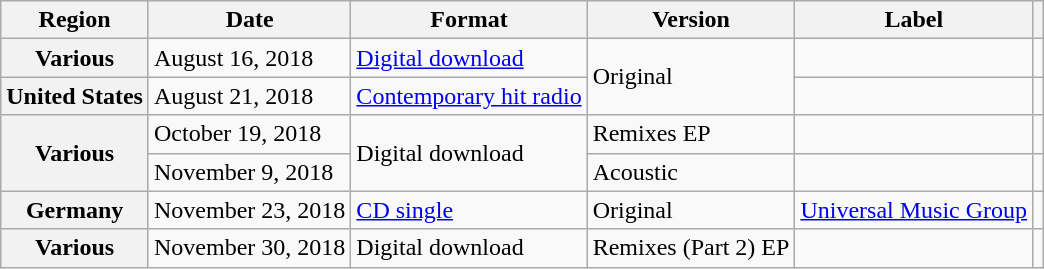<table class="wikitable plainrowheaders">
<tr>
<th scope="col">Region</th>
<th scope="col">Date</th>
<th scope="col">Format</th>
<th scope="col">Version</th>
<th scope="col">Label</th>
<th scope="col"></th>
</tr>
<tr>
<th scope="row">Various</th>
<td>August 16, 2018</td>
<td><a href='#'>Digital download</a></td>
<td rowspan="2">Original</td>
<td></td>
<td></td>
</tr>
<tr>
<th scope="row">United States</th>
<td>August 21, 2018</td>
<td><a href='#'>Contemporary hit radio</a></td>
<td></td>
<td></td>
</tr>
<tr>
<th scope="row" rowspan="2">Various</th>
<td>October 19, 2018</td>
<td rowspan="2">Digital download</td>
<td>Remixes EP</td>
<td></td>
<td></td>
</tr>
<tr>
<td>November 9, 2018</td>
<td>Acoustic</td>
<td></td>
<td></td>
</tr>
<tr>
<th scope="row">Germany</th>
<td>November 23, 2018</td>
<td><a href='#'>CD single</a></td>
<td>Original</td>
<td><a href='#'>Universal Music Group</a></td>
<td></td>
</tr>
<tr>
<th scope="row">Various</th>
<td>November 30, 2018</td>
<td>Digital download</td>
<td>Remixes (Part 2) EP</td>
<td></td>
<td></td>
</tr>
</table>
